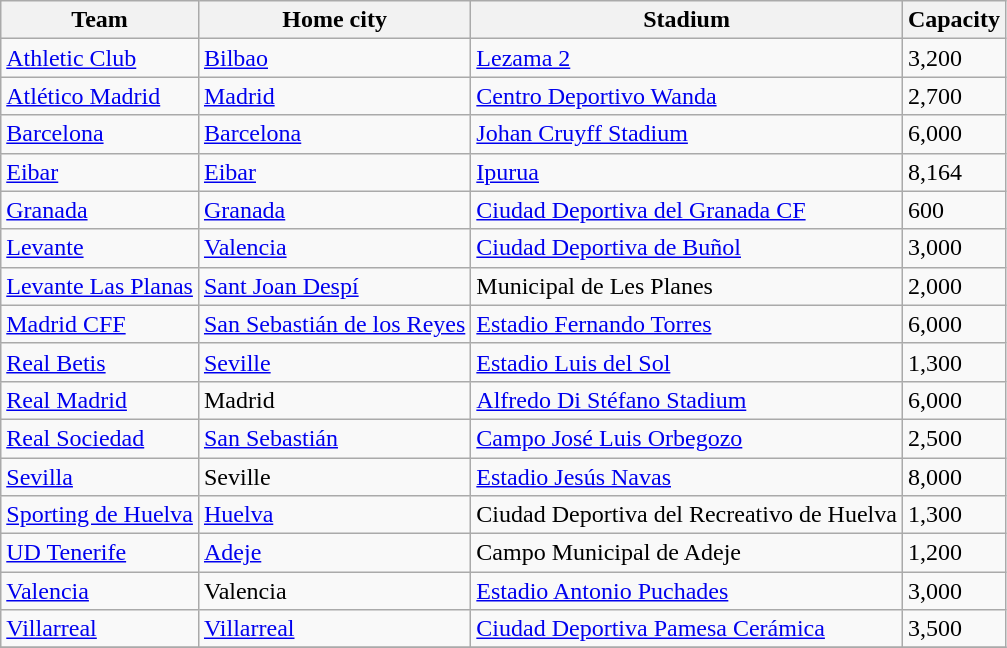<table class="wikitable sortable">
<tr>
<th>Team</th>
<th>Home city</th>
<th>Stadium</th>
<th>Capacity</th>
</tr>
<tr>
<td><a href='#'>Athletic Club</a></td>
<td><a href='#'>Bilbao</a></td>
<td><a href='#'>Lezama 2</a></td>
<td>3,200</td>
</tr>
<tr>
<td><a href='#'>Atlético Madrid</a></td>
<td><a href='#'>Madrid</a></td>
<td><a href='#'>Centro Deportivo Wanda</a></td>
<td>2,700</td>
</tr>
<tr>
<td><a href='#'>Barcelona</a></td>
<td><a href='#'>Barcelona</a></td>
<td><a href='#'>Johan Cruyff Stadium</a></td>
<td>6,000</td>
</tr>
<tr>
<td><a href='#'>Eibar</a></td>
<td><a href='#'>Eibar</a></td>
<td><a href='#'>Ipurua</a></td>
<td>8,164</td>
</tr>
<tr>
<td><a href='#'>Granada</a></td>
<td><a href='#'>Granada</a></td>
<td><a href='#'>Ciudad Deportiva del Granada CF</a></td>
<td>600</td>
</tr>
<tr>
<td><a href='#'>Levante</a></td>
<td><a href='#'>Valencia</a></td>
<td><a href='#'>Ciudad Deportiva de Buñol</a></td>
<td>3,000</td>
</tr>
<tr>
<td><a href='#'>Levante Las Planas</a></td>
<td><a href='#'>Sant Joan Despí</a></td>
<td>Municipal de Les Planes</td>
<td>2,000</td>
</tr>
<tr>
<td><a href='#'>Madrid CFF</a></td>
<td><a href='#'>San Sebastián de los Reyes</a></td>
<td><a href='#'>Estadio Fernando Torres</a></td>
<td>6,000</td>
</tr>
<tr>
<td><a href='#'>Real Betis</a></td>
<td><a href='#'>Seville</a></td>
<td><a href='#'>Estadio Luis del Sol</a></td>
<td>1,300</td>
</tr>
<tr>
<td><a href='#'>Real Madrid</a></td>
<td>Madrid</td>
<td><a href='#'>Alfredo Di Stéfano Stadium</a></td>
<td>6,000</td>
</tr>
<tr>
<td><a href='#'>Real Sociedad</a></td>
<td><a href='#'>San Sebastián</a></td>
<td><a href='#'>Campo José Luis Orbegozo</a></td>
<td>2,500</td>
</tr>
<tr>
<td><a href='#'>Sevilla</a></td>
<td>Seville</td>
<td><a href='#'>Estadio Jesús Navas</a></td>
<td>8,000</td>
</tr>
<tr>
<td><a href='#'>Sporting de Huelva</a></td>
<td><a href='#'>Huelva</a></td>
<td>Ciudad Deportiva del Recreativo de Huelva</td>
<td>1,300</td>
</tr>
<tr>
<td><a href='#'>UD Tenerife</a></td>
<td><a href='#'>Adeje</a></td>
<td>Campo Municipal de Adeje</td>
<td>1,200</td>
</tr>
<tr>
<td><a href='#'>Valencia</a></td>
<td>Valencia</td>
<td><a href='#'>Estadio Antonio Puchades</a></td>
<td>3,000</td>
</tr>
<tr>
<td><a href='#'>Villarreal</a></td>
<td><a href='#'>Villarreal</a></td>
<td><a href='#'>Ciudad Deportiva Pamesa Cerámica</a></td>
<td>3,500</td>
</tr>
<tr>
</tr>
</table>
